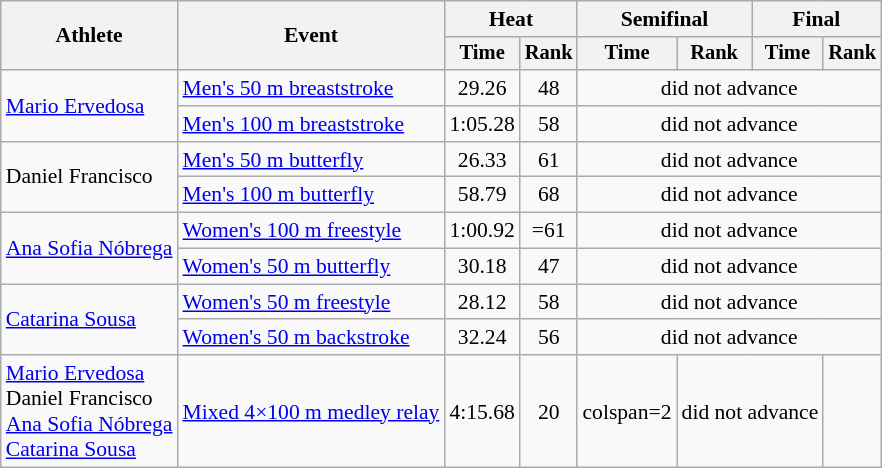<table class=wikitable style="font-size:90%">
<tr>
<th rowspan="2">Athlete</th>
<th rowspan="2">Event</th>
<th colspan="2">Heat</th>
<th colspan="2">Semifinal</th>
<th colspan="2">Final</th>
</tr>
<tr style="font-size:95%">
<th>Time</th>
<th>Rank</th>
<th>Time</th>
<th>Rank</th>
<th>Time</th>
<th>Rank</th>
</tr>
<tr align=center>
<td align=left rowspan=2><a href='#'>Mario Ervedosa</a></td>
<td align=left><a href='#'>Men's 50 m breaststroke</a></td>
<td>29.26</td>
<td>48</td>
<td colspan=4>did not advance</td>
</tr>
<tr align=center>
<td align=left><a href='#'>Men's 100 m breaststroke</a></td>
<td>1:05.28</td>
<td>58</td>
<td colspan=4>did not advance</td>
</tr>
<tr align=center>
<td align=left rowspan=2>Daniel Francisco</td>
<td align=left><a href='#'>Men's 50 m butterfly</a></td>
<td>26.33</td>
<td>61</td>
<td colspan=4>did not advance</td>
</tr>
<tr align=center>
<td align=left><a href='#'>Men's 100 m butterfly</a></td>
<td>58.79</td>
<td>68</td>
<td colspan=4>did not advance</td>
</tr>
<tr align=center>
<td align=left rowspan=2><a href='#'>Ana Sofia Nóbrega</a></td>
<td align=left><a href='#'>Women's 100 m freestyle</a></td>
<td>1:00.92</td>
<td>=61</td>
<td colspan=4>did not advance</td>
</tr>
<tr align=center>
<td align=left><a href='#'>Women's 50 m butterfly</a></td>
<td>30.18</td>
<td>47</td>
<td colspan=4>did not advance</td>
</tr>
<tr align=center>
<td align=left rowspan=2><a href='#'>Catarina Sousa</a></td>
<td align=left><a href='#'>Women's 50 m freestyle</a></td>
<td>28.12</td>
<td>58</td>
<td colspan=4>did not advance</td>
</tr>
<tr align=center>
<td align=left><a href='#'>Women's 50 m backstroke</a></td>
<td>32.24</td>
<td>56</td>
<td colspan=4>did not advance</td>
</tr>
<tr align=center>
<td align=left><a href='#'>Mario Ervedosa</a><br>Daniel Francisco<br><a href='#'>Ana Sofia Nóbrega</a><br><a href='#'>Catarina Sousa</a></td>
<td align=left><a href='#'>Mixed 4×100 m medley relay</a></td>
<td>4:15.68</td>
<td>20</td>
<td>colspan=2 </td>
<td colspan=2>did not advance</td>
</tr>
</table>
